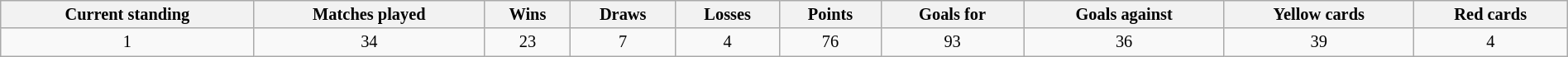<table class="wikitable" style="width:100%; font-size:85%;">
<tr>
<th align=center>Current standing</th>
<th align=center>Matches played</th>
<th align=center>Wins</th>
<th align=center>Draws</th>
<th align=center>Losses</th>
<th align=center>Points</th>
<th align=center>Goals for<br></th>
<th align=center>Goals against<br></th>
<th align=center>Yellow cards<br></th>
<th align=center>Red cards<br> </th>
</tr>
<tr>
<td align=center>1</td>
<td align=center>34</td>
<td align=center>23</td>
<td align=center>7</td>
<td align=center>4</td>
<td align=center>76</td>
<td align=center>93</td>
<td align=center>36</td>
<td align=center>39</td>
<td align=center>4</td>
</tr>
</table>
